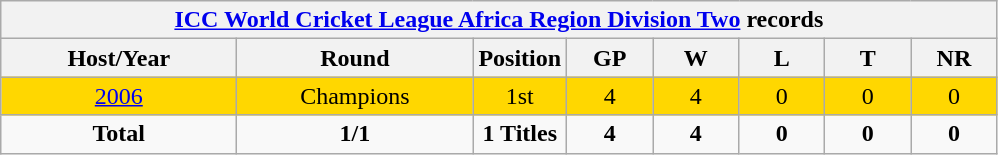<table class="wikitable" style="text-align: center;">
<tr>
<th colspan=8><a href='#'>ICC World Cricket League Africa Region Division Two</a> records</th>
</tr>
<tr>
<th width=150>Host/Year</th>
<th width=150>Round</th>
<th width=50>Position</th>
<th width=50>GP</th>
<th width=50>W</th>
<th width=50>L</th>
<th width=50>T</th>
<th width=50>NR</th>
</tr>
<tr bgcolor=gold>
<td> <a href='#'>2006</a></td>
<td>Champions</td>
<td>1st</td>
<td>4</td>
<td>4</td>
<td>0</td>
<td>0</td>
<td>0</td>
</tr>
<tr>
<td><strong>Total</strong></td>
<td><strong>1/1</strong></td>
<td><strong>1 Titles</strong></td>
<td><strong>4</strong></td>
<td><strong>4</strong></td>
<td><strong>0</strong></td>
<td><strong>0</strong></td>
<td><strong>0</strong></td>
</tr>
</table>
